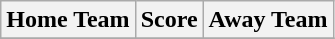<table class="wikitable" style="text-align: center">
<tr>
<th>Home Team</th>
<th>Score</th>
<th>Away Team</th>
</tr>
<tr>
</tr>
</table>
